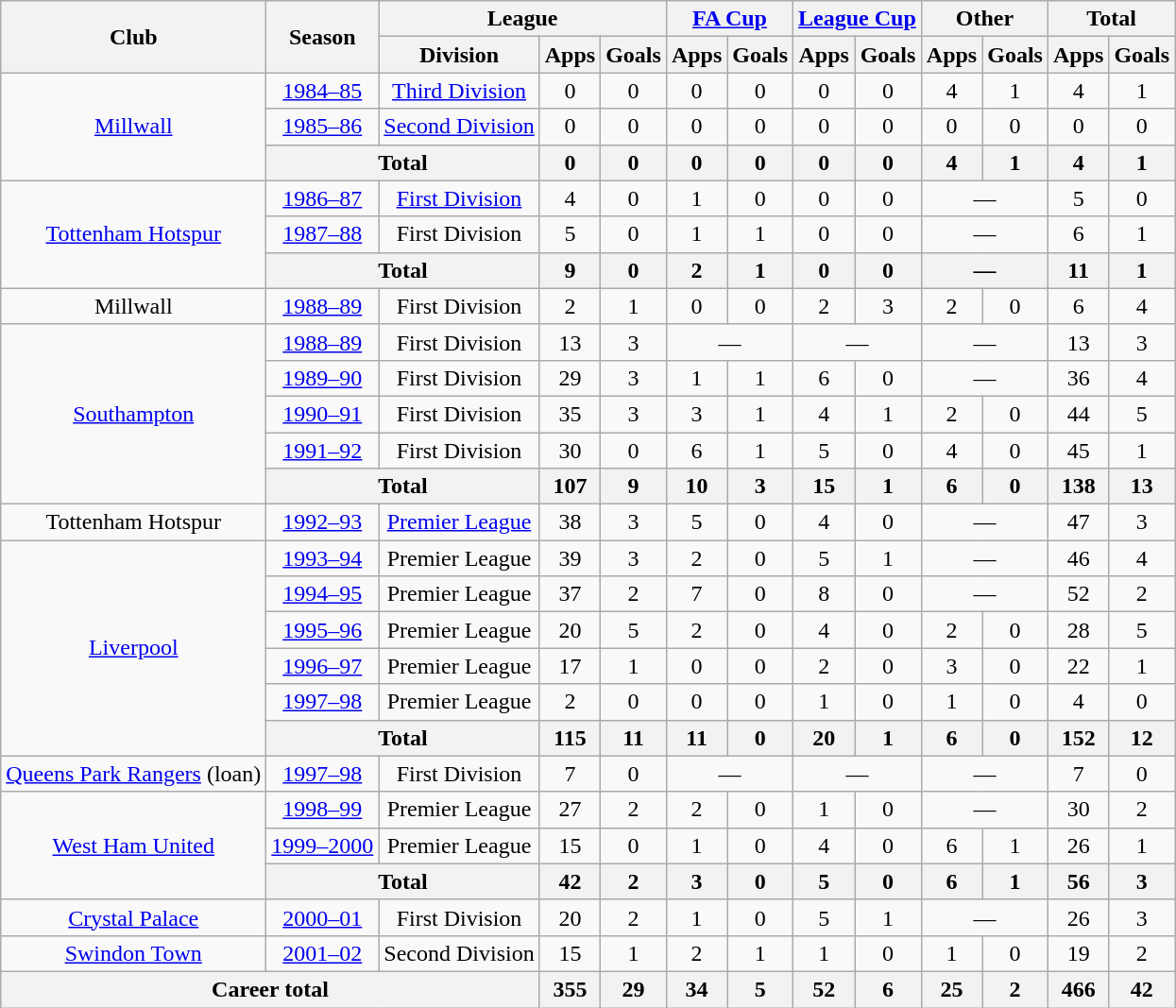<table class=wikitable style="text-align: center;">
<tr>
<th rowspan=2>Club</th>
<th rowspan=2>Season</th>
<th colspan=3>League</th>
<th colspan=2><a href='#'>FA Cup</a></th>
<th colspan=2><a href='#'>League Cup</a></th>
<th colspan=2>Other</th>
<th colspan=2>Total</th>
</tr>
<tr>
<th>Division</th>
<th>Apps</th>
<th>Goals</th>
<th>Apps</th>
<th>Goals</th>
<th>Apps</th>
<th>Goals</th>
<th>Apps</th>
<th>Goals</th>
<th>Apps</th>
<th>Goals</th>
</tr>
<tr>
<td rowspan=3><a href='#'>Millwall</a></td>
<td><a href='#'>1984–85</a></td>
<td><a href='#'>Third Division</a></td>
<td>0</td>
<td>0</td>
<td>0</td>
<td>0</td>
<td>0</td>
<td>0</td>
<td>4</td>
<td>1</td>
<td>4</td>
<td>1</td>
</tr>
<tr>
<td><a href='#'>1985–86</a></td>
<td><a href='#'>Second Division</a></td>
<td>0</td>
<td>0</td>
<td>0</td>
<td>0</td>
<td>0</td>
<td>0</td>
<td>0</td>
<td>0</td>
<td>0</td>
<td>0</td>
</tr>
<tr>
<th colspan=2>Total</th>
<th>0</th>
<th>0</th>
<th>0</th>
<th>0</th>
<th>0</th>
<th>0</th>
<th>4</th>
<th>1</th>
<th>4</th>
<th>1</th>
</tr>
<tr>
<td rowspan=3><a href='#'>Tottenham Hotspur</a></td>
<td><a href='#'>1986–87</a></td>
<td><a href='#'>First Division</a></td>
<td>4</td>
<td>0</td>
<td>1</td>
<td>0</td>
<td>0</td>
<td>0</td>
<td colspan=2>—</td>
<td>5</td>
<td>0</td>
</tr>
<tr>
<td><a href='#'>1987–88</a></td>
<td>First Division</td>
<td>5</td>
<td>0</td>
<td>1</td>
<td>1</td>
<td>0</td>
<td>0</td>
<td colspan=2>—</td>
<td>6</td>
<td>1</td>
</tr>
<tr>
<th colspan=2>Total</th>
<th>9</th>
<th>0</th>
<th>2</th>
<th>1</th>
<th>0</th>
<th>0</th>
<th colspan=2>—</th>
<th>11</th>
<th>1</th>
</tr>
<tr>
<td>Millwall</td>
<td><a href='#'>1988–89</a></td>
<td>First Division</td>
<td>2</td>
<td>1</td>
<td>0</td>
<td>0</td>
<td>2</td>
<td>3</td>
<td>2</td>
<td>0</td>
<td>6</td>
<td>4</td>
</tr>
<tr>
<td rowspan=5><a href='#'>Southampton</a></td>
<td><a href='#'>1988–89</a></td>
<td>First Division</td>
<td>13</td>
<td>3</td>
<td colspan=2>—</td>
<td colspan=2>—</td>
<td colspan=2>—</td>
<td>13</td>
<td>3</td>
</tr>
<tr>
<td><a href='#'>1989–90</a></td>
<td>First Division</td>
<td>29</td>
<td>3</td>
<td>1</td>
<td>1</td>
<td>6</td>
<td>0</td>
<td colspan=2>—</td>
<td>36</td>
<td>4</td>
</tr>
<tr>
<td><a href='#'>1990–91</a></td>
<td>First Division</td>
<td>35</td>
<td>3</td>
<td>3</td>
<td>1</td>
<td>4</td>
<td>1</td>
<td>2</td>
<td>0</td>
<td>44</td>
<td>5</td>
</tr>
<tr>
<td><a href='#'>1991–92</a></td>
<td>First Division</td>
<td>30</td>
<td>0</td>
<td>6</td>
<td>1</td>
<td>5</td>
<td>0</td>
<td>4</td>
<td>0</td>
<td>45</td>
<td>1</td>
</tr>
<tr>
<th colspan=2>Total</th>
<th>107</th>
<th>9</th>
<th>10</th>
<th>3</th>
<th>15</th>
<th>1</th>
<th>6</th>
<th>0</th>
<th>138</th>
<th>13</th>
</tr>
<tr>
<td>Tottenham Hotspur</td>
<td><a href='#'>1992–93</a></td>
<td><a href='#'>Premier League</a></td>
<td>38</td>
<td>3</td>
<td>5</td>
<td>0</td>
<td>4</td>
<td>0</td>
<td colspan=2>—</td>
<td>47</td>
<td>3</td>
</tr>
<tr>
<td rowspan=6><a href='#'>Liverpool</a></td>
<td><a href='#'>1993–94</a></td>
<td>Premier League</td>
<td>39</td>
<td>3</td>
<td>2</td>
<td>0</td>
<td>5</td>
<td>1</td>
<td colspan=2>—</td>
<td>46</td>
<td>4</td>
</tr>
<tr>
<td><a href='#'>1994–95</a></td>
<td>Premier League</td>
<td>37</td>
<td>2</td>
<td>7</td>
<td>0</td>
<td>8</td>
<td>0</td>
<td colspan=2>—</td>
<td>52</td>
<td>2</td>
</tr>
<tr>
<td><a href='#'>1995–96</a></td>
<td>Premier League</td>
<td>20</td>
<td>5</td>
<td>2</td>
<td>0</td>
<td>4</td>
<td>0</td>
<td>2</td>
<td>0</td>
<td>28</td>
<td>5</td>
</tr>
<tr>
<td><a href='#'>1996–97</a></td>
<td>Premier League</td>
<td>17</td>
<td>1</td>
<td>0</td>
<td>0</td>
<td>2</td>
<td>0</td>
<td>3</td>
<td>0</td>
<td>22</td>
<td>1</td>
</tr>
<tr>
<td><a href='#'>1997–98</a></td>
<td>Premier League</td>
<td>2</td>
<td>0</td>
<td>0</td>
<td>0</td>
<td>1</td>
<td>0</td>
<td>1</td>
<td>0</td>
<td>4</td>
<td>0</td>
</tr>
<tr>
<th colspan=2>Total</th>
<th>115</th>
<th>11</th>
<th>11</th>
<th>0</th>
<th>20</th>
<th>1</th>
<th>6</th>
<th>0</th>
<th>152</th>
<th>12</th>
</tr>
<tr>
<td><a href='#'>Queens Park Rangers</a> (loan)</td>
<td><a href='#'>1997–98</a></td>
<td>First Division</td>
<td>7</td>
<td>0</td>
<td colspan=2>—</td>
<td colspan=2>—</td>
<td colspan=2>—</td>
<td>7</td>
<td>0</td>
</tr>
<tr>
<td rowspan=3><a href='#'>West Ham United</a></td>
<td><a href='#'>1998–99</a></td>
<td>Premier League</td>
<td>27</td>
<td>2</td>
<td>2</td>
<td>0</td>
<td>1</td>
<td>0</td>
<td colspan=2>—</td>
<td>30</td>
<td>2</td>
</tr>
<tr>
<td><a href='#'>1999–2000</a></td>
<td>Premier League</td>
<td>15</td>
<td>0</td>
<td>1</td>
<td>0</td>
<td>4</td>
<td>0</td>
<td>6</td>
<td>1</td>
<td>26</td>
<td>1</td>
</tr>
<tr>
<th colspan=2>Total</th>
<th>42</th>
<th>2</th>
<th>3</th>
<th>0</th>
<th>5</th>
<th>0</th>
<th>6</th>
<th>1</th>
<th>56</th>
<th>3</th>
</tr>
<tr>
<td><a href='#'>Crystal Palace</a></td>
<td><a href='#'>2000–01</a></td>
<td>First Division</td>
<td>20</td>
<td>2</td>
<td>1</td>
<td>0</td>
<td>5</td>
<td>1</td>
<td colspan=2>—</td>
<td>26</td>
<td>3</td>
</tr>
<tr>
<td><a href='#'>Swindon Town</a></td>
<td><a href='#'>2001–02</a></td>
<td>Second Division</td>
<td>15</td>
<td>1</td>
<td>2</td>
<td>1</td>
<td>1</td>
<td>0</td>
<td>1</td>
<td>0</td>
<td>19</td>
<td>2</td>
</tr>
<tr>
<th colspan=3>Career total</th>
<th>355</th>
<th>29</th>
<th>34</th>
<th>5</th>
<th>52</th>
<th>6</th>
<th>25</th>
<th>2</th>
<th>466</th>
<th>42</th>
</tr>
</table>
